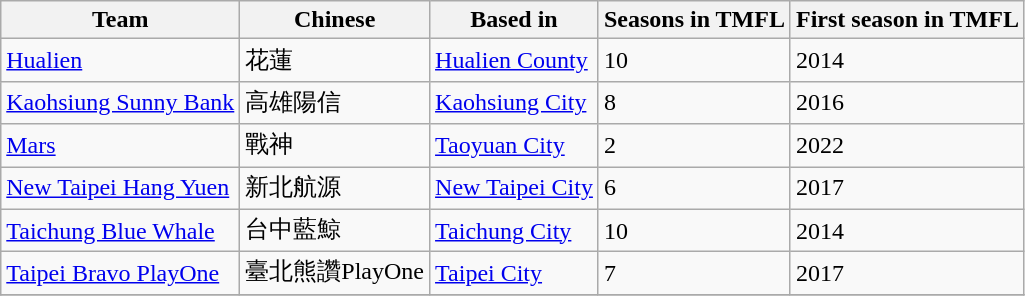<table class="wikitable sortable">
<tr>
<th>Team</th>
<th>Chinese</th>
<th>Based in</th>
<th>Seasons in TMFL</th>
<th>First season in TMFL</th>
</tr>
<tr>
<td><a href='#'>Hualien</a></td>
<td>花蓮</td>
<td><a href='#'>Hualien County</a></td>
<td>10</td>
<td>2014</td>
</tr>
<tr>
<td><a href='#'>Kaohsiung Sunny Bank</a></td>
<td>高雄陽信</td>
<td><a href='#'>Kaohsiung City</a></td>
<td>8</td>
<td>2016</td>
</tr>
<tr>
<td><a href='#'>Mars</a></td>
<td>戰神</td>
<td><a href='#'>Taoyuan City</a></td>
<td>2</td>
<td>2022</td>
</tr>
<tr>
<td><a href='#'>New Taipei Hang Yuen</a></td>
<td>新北航源</td>
<td><a href='#'>New Taipei City</a></td>
<td>6</td>
<td>2017</td>
</tr>
<tr>
<td><a href='#'>Taichung Blue Whale</a></td>
<td>台中藍鯨</td>
<td><a href='#'>Taichung City</a></td>
<td>10</td>
<td>2014</td>
</tr>
<tr>
<td><a href='#'>Taipei Bravo PlayOne</a></td>
<td>臺北熊讚PlayOne</td>
<td><a href='#'>Taipei City</a></td>
<td>7</td>
<td>2017</td>
</tr>
<tr>
</tr>
</table>
